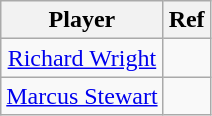<table class="wikitable" style="text-align:center">
<tr>
<th width=0%>Player</th>
<th width=0%>Ref</th>
</tr>
<tr>
<td> <a href='#'>Richard Wright</a></td>
<td></td>
</tr>
<tr>
<td> <a href='#'>Marcus Stewart</a></td>
<td></td>
</tr>
</table>
